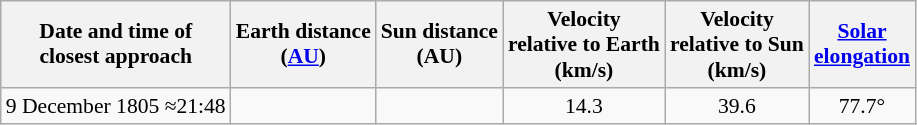<table class="wikitable" style="text-align: center; font-size: 0.9em;">
<tr>
<th>Date and time of<br>closest approach</th>
<th>Earth distance<br>(<a href='#'>AU</a>)</th>
<th>Sun distance<br>(AU)</th>
<th>Velocity<br>relative to Earth<br>(km/s)</th>
<th>Velocity<br>relative to Sun<br>(km/s)</th>
<th><a href='#'>Solar<br>elongation</a></th>
</tr>
<tr>
<td>9 December 1805 ≈21:48</td>
<td></td>
<td></td>
<td>14.3</td>
<td>39.6</td>
<td>77.7°</td>
</tr>
</table>
